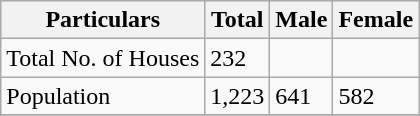<table class="wikitable sortable">
<tr>
<th>Particulars</th>
<th>Total</th>
<th>Male</th>
<th>Female</th>
</tr>
<tr>
<td>Total No. of Houses</td>
<td>232</td>
<td></td>
<td></td>
</tr>
<tr>
<td>Population</td>
<td>1,223</td>
<td>641</td>
<td>582</td>
</tr>
<tr>
</tr>
</table>
